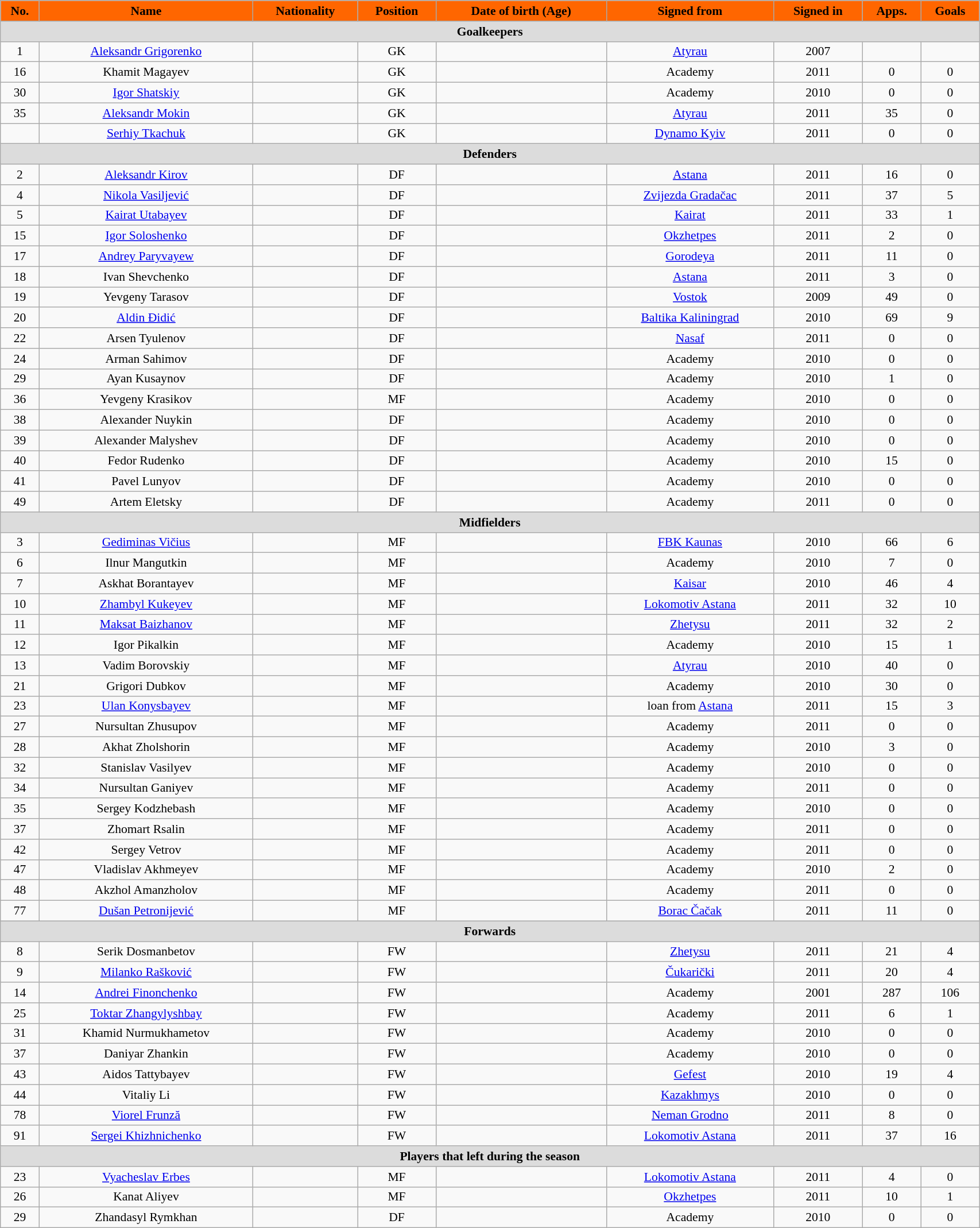<table class="wikitable"  style="text-align:center; font-size:90%; width:90%;">
<tr>
<th style="background:#FF6600; color:black; text-align:center;">No.</th>
<th style="background:#FF6600; color:black; text-align:center;">Name</th>
<th style="background:#FF6600; color:black; text-align:center;">Nationality</th>
<th style="background:#FF6600; color:black; text-align:center;">Position</th>
<th style="background:#FF6600; color:black; text-align:center;">Date of birth (Age)</th>
<th style="background:#FF6600; color:black; text-align:center;">Signed from</th>
<th style="background:#FF6600; color:black; text-align:center;">Signed in</th>
<th style="background:#FF6600; color:black; text-align:center;">Apps.</th>
<th style="background:#FF6600; color:black; text-align:center;">Goals</th>
</tr>
<tr>
<th colspan="11"  style="background:#dcdcdc; text-align:center;">Goalkeepers</th>
</tr>
<tr>
<td>1</td>
<td><a href='#'>Aleksandr Grigorenko</a></td>
<td></td>
<td>GK</td>
<td></td>
<td><a href='#'>Atyrau</a></td>
<td>2007</td>
<td></td>
<td></td>
</tr>
<tr>
<td>16</td>
<td>Khamit Magayev</td>
<td></td>
<td>GK</td>
<td></td>
<td>Academy</td>
<td>2011</td>
<td>0</td>
<td>0</td>
</tr>
<tr>
<td>30</td>
<td><a href='#'>Igor Shatskiy</a></td>
<td></td>
<td>GK</td>
<td></td>
<td>Academy</td>
<td>2010</td>
<td>0</td>
<td>0</td>
</tr>
<tr>
<td>35</td>
<td><a href='#'>Aleksandr Mokin</a></td>
<td></td>
<td>GK</td>
<td></td>
<td><a href='#'>Atyrau</a></td>
<td>2011</td>
<td>35</td>
<td>0</td>
</tr>
<tr>
<td></td>
<td><a href='#'>Serhiy Tkachuk</a></td>
<td></td>
<td>GK</td>
<td></td>
<td><a href='#'>Dynamo Kyiv</a></td>
<td>2011</td>
<td>0</td>
<td>0</td>
</tr>
<tr>
<th colspan="11"  style="background:#dcdcdc; text-align:center;">Defenders</th>
</tr>
<tr>
<td>2</td>
<td><a href='#'>Aleksandr Kirov</a></td>
<td></td>
<td>DF</td>
<td></td>
<td><a href='#'>Astana</a></td>
<td>2011</td>
<td>16</td>
<td>0</td>
</tr>
<tr>
<td>4</td>
<td><a href='#'>Nikola Vasiljević</a></td>
<td></td>
<td>DF</td>
<td></td>
<td><a href='#'>Zvijezda Gradačac</a></td>
<td>2011</td>
<td>37</td>
<td>5</td>
</tr>
<tr>
<td>5</td>
<td><a href='#'>Kairat Utabayev</a></td>
<td></td>
<td>DF</td>
<td></td>
<td><a href='#'>Kairat</a></td>
<td>2011</td>
<td>33</td>
<td>1</td>
</tr>
<tr>
<td>15</td>
<td><a href='#'>Igor Soloshenko</a></td>
<td></td>
<td>DF</td>
<td></td>
<td><a href='#'>Okzhetpes</a></td>
<td>2011</td>
<td>2</td>
<td>0</td>
</tr>
<tr>
<td>17</td>
<td><a href='#'>Andrey Paryvayew</a></td>
<td></td>
<td>DF</td>
<td></td>
<td><a href='#'>Gorodeya</a></td>
<td>2011</td>
<td>11</td>
<td>0</td>
</tr>
<tr>
<td>18</td>
<td>Ivan Shevchenko</td>
<td></td>
<td>DF</td>
<td></td>
<td><a href='#'>Astana</a></td>
<td>2011</td>
<td>3</td>
<td>0</td>
</tr>
<tr>
<td>19</td>
<td>Yevgeny Tarasov</td>
<td></td>
<td>DF</td>
<td></td>
<td><a href='#'>Vostok</a></td>
<td>2009</td>
<td>49</td>
<td>0</td>
</tr>
<tr>
<td>20</td>
<td><a href='#'>Aldin Đidić</a></td>
<td></td>
<td>DF</td>
<td></td>
<td><a href='#'>Baltika Kaliningrad</a></td>
<td>2010</td>
<td>69</td>
<td>9</td>
</tr>
<tr>
<td>22</td>
<td>Arsen Tyulenov</td>
<td></td>
<td>DF</td>
<td></td>
<td><a href='#'>Nasaf</a></td>
<td>2011</td>
<td>0</td>
<td>0</td>
</tr>
<tr>
<td>24</td>
<td>Arman Sahimov</td>
<td></td>
<td>DF</td>
<td></td>
<td>Academy</td>
<td>2010</td>
<td>0</td>
<td>0</td>
</tr>
<tr>
<td>29</td>
<td>Ayan Kusaynov</td>
<td></td>
<td>DF</td>
<td></td>
<td>Academy</td>
<td>2010</td>
<td>1</td>
<td>0</td>
</tr>
<tr>
<td>36</td>
<td>Yevgeny Krasikov</td>
<td></td>
<td>MF</td>
<td></td>
<td>Academy</td>
<td>2010</td>
<td>0</td>
<td>0</td>
</tr>
<tr>
<td>38</td>
<td>Alexander Nuykin</td>
<td></td>
<td>DF</td>
<td></td>
<td>Academy</td>
<td>2010</td>
<td>0</td>
<td>0</td>
</tr>
<tr>
<td>39</td>
<td>Alexander Malyshev</td>
<td></td>
<td>DF</td>
<td></td>
<td>Academy</td>
<td>2010</td>
<td>0</td>
<td>0</td>
</tr>
<tr>
<td>40</td>
<td>Fedor Rudenko</td>
<td></td>
<td>DF</td>
<td></td>
<td>Academy</td>
<td>2010</td>
<td>15</td>
<td>0</td>
</tr>
<tr>
<td>41</td>
<td>Pavel Lunyov</td>
<td></td>
<td>DF</td>
<td></td>
<td>Academy</td>
<td>2010</td>
<td>0</td>
<td>0</td>
</tr>
<tr>
<td>49</td>
<td>Artem Eletsky</td>
<td></td>
<td>DF</td>
<td></td>
<td>Academy</td>
<td>2011</td>
<td>0</td>
<td>0</td>
</tr>
<tr>
<th colspan="11"  style="background:#dcdcdc; text-align:center;">Midfielders</th>
</tr>
<tr>
<td>3</td>
<td><a href='#'>Gediminas Vičius</a></td>
<td></td>
<td>MF</td>
<td></td>
<td><a href='#'>FBK Kaunas</a></td>
<td>2010</td>
<td>66</td>
<td>6</td>
</tr>
<tr>
<td>6</td>
<td>Ilnur Mangutkin</td>
<td></td>
<td>MF</td>
<td></td>
<td>Academy</td>
<td>2010</td>
<td>7</td>
<td>0</td>
</tr>
<tr>
<td>7</td>
<td>Askhat Borantayev</td>
<td></td>
<td>MF</td>
<td></td>
<td><a href='#'>Kaisar</a></td>
<td>2010</td>
<td>46</td>
<td>4</td>
</tr>
<tr>
<td>10</td>
<td><a href='#'>Zhambyl Kukeyev</a></td>
<td></td>
<td>MF</td>
<td></td>
<td><a href='#'>Lokomotiv Astana</a></td>
<td>2011</td>
<td>32</td>
<td>10</td>
</tr>
<tr>
<td>11</td>
<td><a href='#'>Maksat Baizhanov</a></td>
<td></td>
<td>MF</td>
<td></td>
<td><a href='#'>Zhetysu</a></td>
<td>2011</td>
<td>32</td>
<td>2</td>
</tr>
<tr>
<td>12</td>
<td>Igor Pikalkin</td>
<td></td>
<td>MF</td>
<td></td>
<td>Academy</td>
<td>2010</td>
<td>15</td>
<td>1</td>
</tr>
<tr>
<td>13</td>
<td>Vadim Borovskiy</td>
<td></td>
<td>MF</td>
<td></td>
<td><a href='#'>Atyrau</a></td>
<td>2010</td>
<td>40</td>
<td>0</td>
</tr>
<tr>
<td>21</td>
<td>Grigori Dubkov</td>
<td></td>
<td>MF</td>
<td></td>
<td>Academy</td>
<td>2010</td>
<td>30</td>
<td>0</td>
</tr>
<tr>
<td>23</td>
<td><a href='#'>Ulan Konysbayev</a></td>
<td></td>
<td>MF</td>
<td></td>
<td>loan from <a href='#'>Astana</a></td>
<td>2011</td>
<td>15</td>
<td>3</td>
</tr>
<tr>
<td>27</td>
<td>Nursultan Zhusupov</td>
<td></td>
<td>MF</td>
<td></td>
<td>Academy</td>
<td>2011</td>
<td>0</td>
<td>0</td>
</tr>
<tr>
<td>28</td>
<td>Akhat Zholshorin</td>
<td></td>
<td>MF</td>
<td></td>
<td>Academy</td>
<td>2010</td>
<td>3</td>
<td>0</td>
</tr>
<tr>
<td>32</td>
<td>Stanislav Vasilyev</td>
<td></td>
<td>MF</td>
<td></td>
<td>Academy</td>
<td>2010</td>
<td>0</td>
<td>0</td>
</tr>
<tr>
<td>34</td>
<td>Nursultan Ganiyev</td>
<td></td>
<td>MF</td>
<td></td>
<td>Academy</td>
<td>2011</td>
<td>0</td>
<td>0</td>
</tr>
<tr>
<td>35</td>
<td>Sergey Kodzhebash</td>
<td></td>
<td>MF</td>
<td></td>
<td>Academy</td>
<td>2010</td>
<td>0</td>
<td>0</td>
</tr>
<tr>
<td>37</td>
<td>Zhomart Rsalin</td>
<td></td>
<td>MF</td>
<td></td>
<td>Academy</td>
<td>2011</td>
<td>0</td>
<td>0</td>
</tr>
<tr>
<td>42</td>
<td>Sergey Vetrov</td>
<td></td>
<td>MF</td>
<td></td>
<td>Academy</td>
<td>2011</td>
<td>0</td>
<td>0</td>
</tr>
<tr>
<td>47</td>
<td>Vladislav Akhmeyev</td>
<td></td>
<td>MF</td>
<td></td>
<td>Academy</td>
<td>2010</td>
<td>2</td>
<td>0</td>
</tr>
<tr>
<td>48</td>
<td>Akzhol Amanzholov</td>
<td></td>
<td>MF</td>
<td></td>
<td>Academy</td>
<td>2011</td>
<td>0</td>
<td>0</td>
</tr>
<tr>
<td>77</td>
<td><a href='#'>Dušan Petronijević</a></td>
<td></td>
<td>MF</td>
<td></td>
<td><a href='#'>Borac Čačak</a></td>
<td>2011</td>
<td>11</td>
<td>0</td>
</tr>
<tr>
<th colspan="11"  style="background:#dcdcdc; text-align:center;">Forwards</th>
</tr>
<tr>
<td>8</td>
<td>Serik Dosmanbetov</td>
<td></td>
<td>FW</td>
<td></td>
<td><a href='#'>Zhetysu</a></td>
<td>2011</td>
<td>21</td>
<td>4</td>
</tr>
<tr>
<td>9</td>
<td><a href='#'>Milanko Rašković</a></td>
<td></td>
<td>FW</td>
<td></td>
<td><a href='#'>Čukarički</a></td>
<td>2011</td>
<td>20</td>
<td>4</td>
</tr>
<tr>
<td>14</td>
<td><a href='#'>Andrei Finonchenko</a></td>
<td></td>
<td>FW</td>
<td></td>
<td>Academy</td>
<td>2001</td>
<td>287</td>
<td>106</td>
</tr>
<tr>
<td>25</td>
<td><a href='#'>Toktar Zhangylyshbay</a></td>
<td></td>
<td>FW</td>
<td></td>
<td>Academy</td>
<td>2011</td>
<td>6</td>
<td>1</td>
</tr>
<tr>
<td>31</td>
<td>Khamid Nurmukhametov</td>
<td></td>
<td>FW</td>
<td></td>
<td>Academy</td>
<td>2010</td>
<td>0</td>
<td>0</td>
</tr>
<tr>
<td>37</td>
<td>Daniyar Zhankin</td>
<td></td>
<td>FW</td>
<td></td>
<td>Academy</td>
<td>2010</td>
<td>0</td>
<td>0</td>
</tr>
<tr>
<td>43</td>
<td>Aidos Tattybayev</td>
<td></td>
<td>FW</td>
<td></td>
<td><a href='#'>Gefest</a></td>
<td>2010</td>
<td>19</td>
<td>4</td>
</tr>
<tr>
<td>44</td>
<td>Vitaliy Li</td>
<td></td>
<td>FW</td>
<td></td>
<td><a href='#'>Kazakhmys</a></td>
<td>2010</td>
<td>0</td>
<td>0</td>
</tr>
<tr>
<td>78</td>
<td><a href='#'>Viorel Frunză</a></td>
<td></td>
<td>FW</td>
<td></td>
<td><a href='#'>Neman Grodno</a></td>
<td>2011</td>
<td>8</td>
<td>0</td>
</tr>
<tr>
<td>91</td>
<td><a href='#'>Sergei Khizhnichenko</a></td>
<td></td>
<td>FW</td>
<td></td>
<td><a href='#'>Lokomotiv Astana</a></td>
<td>2011</td>
<td>37</td>
<td>16</td>
</tr>
<tr>
<th colspan="11"  style="background:#dcdcdc; text-align:center;">Players that left during the season</th>
</tr>
<tr>
<td>23</td>
<td><a href='#'>Vyacheslav Erbes</a></td>
<td></td>
<td>MF</td>
<td></td>
<td><a href='#'>Lokomotiv Astana</a></td>
<td>2011</td>
<td>4</td>
<td>0</td>
</tr>
<tr>
<td>26</td>
<td>Kanat Aliyev</td>
<td></td>
<td>MF</td>
<td></td>
<td><a href='#'>Okzhetpes</a></td>
<td>2011</td>
<td>10</td>
<td>1</td>
</tr>
<tr>
<td>29</td>
<td>Zhandasyl Rymkhan</td>
<td></td>
<td>DF</td>
<td></td>
<td>Academy</td>
<td>2010</td>
<td>0</td>
<td>0<br></td>
</tr>
</table>
